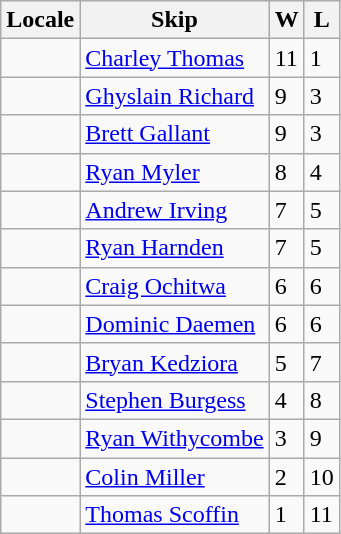<table class="wikitable" border="1">
<tr>
<th>Locale</th>
<th>Skip</th>
<th>W</th>
<th>L</th>
</tr>
<tr>
<td></td>
<td><a href='#'>Charley Thomas</a></td>
<td>11</td>
<td>1</td>
</tr>
<tr>
<td></td>
<td><a href='#'>Ghyslain Richard</a></td>
<td>9</td>
<td>3</td>
</tr>
<tr>
<td></td>
<td><a href='#'>Brett Gallant</a></td>
<td>9</td>
<td>3</td>
</tr>
<tr>
<td></td>
<td><a href='#'>Ryan Myler</a></td>
<td>8</td>
<td>4</td>
</tr>
<tr>
<td></td>
<td><a href='#'>Andrew Irving</a></td>
<td>7</td>
<td>5</td>
</tr>
<tr>
<td></td>
<td><a href='#'>Ryan Harnden</a></td>
<td>7</td>
<td>5</td>
</tr>
<tr>
<td></td>
<td><a href='#'>Craig Ochitwa</a></td>
<td>6</td>
<td>6</td>
</tr>
<tr>
<td></td>
<td><a href='#'>Dominic Daemen</a></td>
<td>6</td>
<td>6</td>
</tr>
<tr>
<td></td>
<td><a href='#'>Bryan Kedziora</a></td>
<td>5</td>
<td>7</td>
</tr>
<tr>
<td></td>
<td><a href='#'>Stephen Burgess</a></td>
<td>4</td>
<td>8</td>
</tr>
<tr>
<td></td>
<td><a href='#'>Ryan Withycombe</a></td>
<td>3</td>
<td>9</td>
</tr>
<tr>
<td></td>
<td><a href='#'>Colin Miller</a></td>
<td>2</td>
<td>10</td>
</tr>
<tr>
<td></td>
<td><a href='#'>Thomas Scoffin</a></td>
<td>1</td>
<td>11</td>
</tr>
</table>
